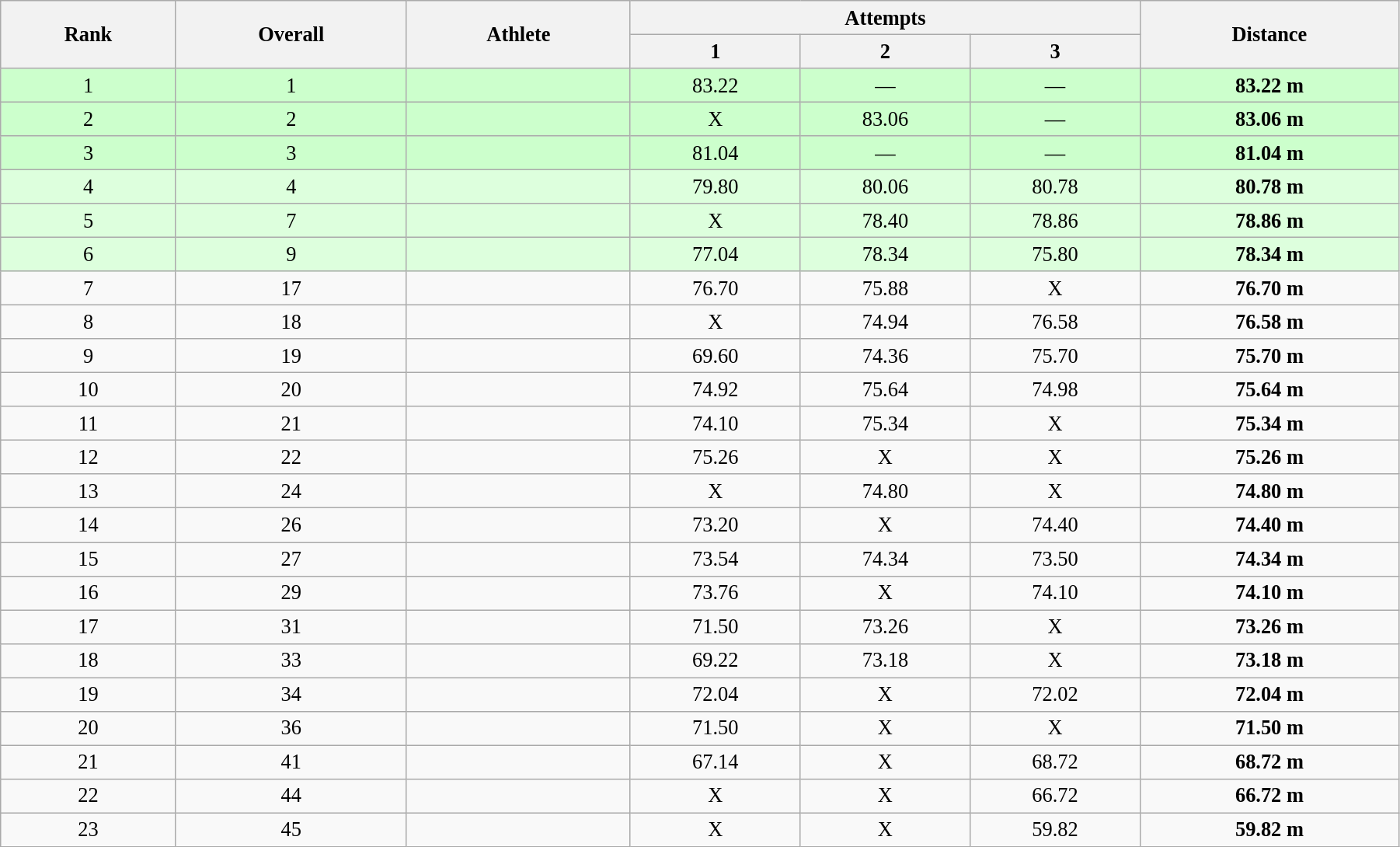<table class="wikitable" style=" text-align:center; font-size:110%;" width="95%">
<tr>
<th rowspan="2">Rank</th>
<th rowspan="2">Overall</th>
<th rowspan="2">Athlete</th>
<th colspan="3">Attempts</th>
<th rowspan="2">Distance</th>
</tr>
<tr>
<th>1</th>
<th>2</th>
<th>3</th>
</tr>
<tr style="background:#ccffcc;">
<td>1</td>
<td>1</td>
<td align=left></td>
<td>83.22</td>
<td>—</td>
<td>—</td>
<td><strong>83.22 m</strong></td>
</tr>
<tr style="background:#ccffcc;">
<td>2</td>
<td>2</td>
<td align=left></td>
<td>X</td>
<td>83.06</td>
<td>—</td>
<td><strong>83.06 m</strong></td>
</tr>
<tr style="background:#ccffcc;">
<td>3</td>
<td>3</td>
<td align=left></td>
<td>81.04</td>
<td>—</td>
<td>—</td>
<td><strong>81.04 m</strong></td>
</tr>
<tr style="background:#ddffdd;">
<td>4</td>
<td>4</td>
<td align=left></td>
<td>79.80</td>
<td>80.06</td>
<td>80.78</td>
<td><strong>80.78 m</strong></td>
</tr>
<tr style="background:#ddffdd;">
<td>5</td>
<td>7</td>
<td align=left></td>
<td>X</td>
<td>78.40</td>
<td>78.86</td>
<td><strong>78.86 m</strong></td>
</tr>
<tr style="background:#ddffdd;">
<td>6</td>
<td>9</td>
<td align=left></td>
<td>77.04</td>
<td>78.34</td>
<td>75.80</td>
<td><strong>78.34 m</strong></td>
</tr>
<tr>
<td>7</td>
<td>17</td>
<td align=left></td>
<td>76.70</td>
<td>75.88</td>
<td>X</td>
<td><strong>76.70 m</strong></td>
</tr>
<tr>
<td>8</td>
<td>18</td>
<td align=left></td>
<td>X</td>
<td>74.94</td>
<td>76.58</td>
<td><strong>76.58 m</strong></td>
</tr>
<tr>
<td>9</td>
<td>19</td>
<td align=left></td>
<td>69.60</td>
<td>74.36</td>
<td>75.70</td>
<td><strong>75.70 m</strong></td>
</tr>
<tr>
<td>10</td>
<td>20</td>
<td align=left></td>
<td>74.92</td>
<td>75.64</td>
<td>74.98</td>
<td><strong>75.64 m</strong></td>
</tr>
<tr>
<td>11</td>
<td>21</td>
<td align=left></td>
<td>74.10</td>
<td>75.34</td>
<td>X</td>
<td><strong>75.34 m</strong></td>
</tr>
<tr>
<td>12</td>
<td>22</td>
<td align=left></td>
<td>75.26</td>
<td>X</td>
<td>X</td>
<td><strong>75.26 m</strong></td>
</tr>
<tr>
<td>13</td>
<td>24</td>
<td align=left></td>
<td>X</td>
<td>74.80</td>
<td>X</td>
<td><strong>74.80 m</strong></td>
</tr>
<tr>
<td>14</td>
<td>26</td>
<td align=left></td>
<td>73.20</td>
<td>X</td>
<td>74.40</td>
<td><strong>74.40 m</strong></td>
</tr>
<tr>
<td>15</td>
<td>27</td>
<td align=left></td>
<td>73.54</td>
<td>74.34</td>
<td>73.50</td>
<td><strong>74.34 m</strong></td>
</tr>
<tr>
<td>16</td>
<td>29</td>
<td align=left></td>
<td>73.76</td>
<td>X</td>
<td>74.10</td>
<td><strong>74.10 m</strong></td>
</tr>
<tr>
<td>17</td>
<td>31</td>
<td align=left></td>
<td>71.50</td>
<td>73.26</td>
<td>X</td>
<td><strong>73.26 m</strong></td>
</tr>
<tr>
<td>18</td>
<td>33</td>
<td align=left></td>
<td>69.22</td>
<td>73.18</td>
<td>X</td>
<td><strong>73.18 m</strong></td>
</tr>
<tr>
<td>19</td>
<td>34</td>
<td align=left></td>
<td>72.04</td>
<td>X</td>
<td>72.02</td>
<td><strong>72.04 m</strong></td>
</tr>
<tr>
<td>20</td>
<td>36</td>
<td align=left></td>
<td>71.50</td>
<td>X</td>
<td>X</td>
<td><strong>71.50 m</strong></td>
</tr>
<tr>
<td>21</td>
<td>41</td>
<td align=left></td>
<td>67.14</td>
<td>X</td>
<td>68.72</td>
<td><strong>68.72 m</strong></td>
</tr>
<tr>
<td>22</td>
<td>44</td>
<td align=left></td>
<td>X</td>
<td>X</td>
<td>66.72</td>
<td><strong>66.72 m</strong></td>
</tr>
<tr>
<td>23</td>
<td>45</td>
<td align=left></td>
<td>X</td>
<td>X</td>
<td>59.82</td>
<td><strong>59.82 m</strong></td>
</tr>
</table>
